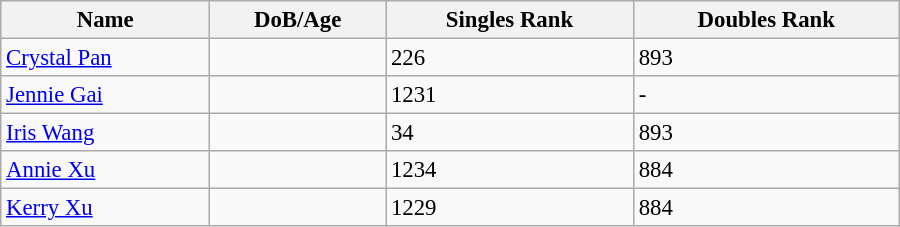<table class="wikitable"  style="width:600px; font-size:95%;">
<tr>
<th align="left">Name</th>
<th align="left">DoB/Age</th>
<th align="left">Singles Rank</th>
<th align="left">Doubles Rank</th>
</tr>
<tr>
<td><a href='#'>Crystal Pan</a></td>
<td></td>
<td>226</td>
<td>893</td>
</tr>
<tr>
<td><a href='#'>Jennie Gai</a></td>
<td></td>
<td>1231</td>
<td>-</td>
</tr>
<tr>
<td><a href='#'>Iris Wang</a></td>
<td></td>
<td>34</td>
<td>893</td>
</tr>
<tr>
<td><a href='#'>Annie Xu</a></td>
<td></td>
<td>1234</td>
<td>884</td>
</tr>
<tr>
<td><a href='#'>Kerry Xu</a></td>
<td></td>
<td>1229</td>
<td>884</td>
</tr>
</table>
